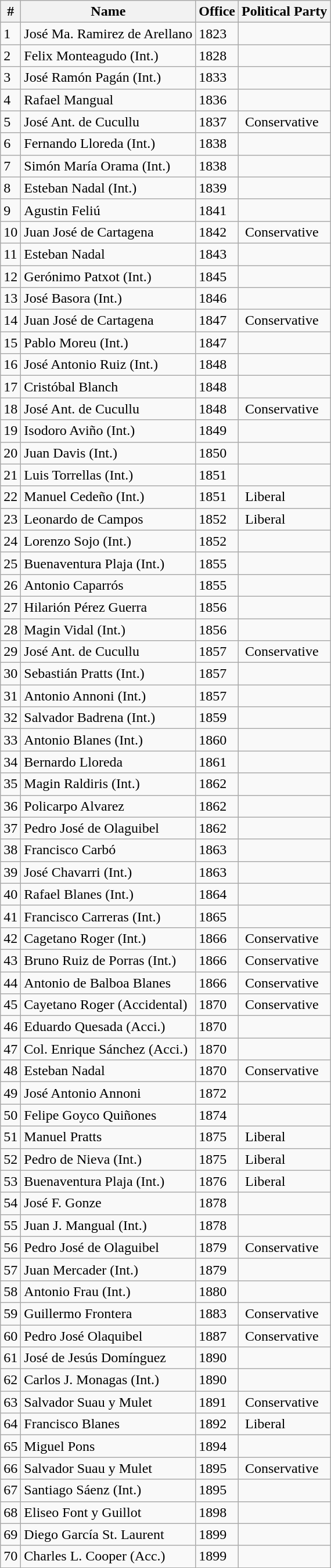<table class="wikitable">
<tr>
<th>#</th>
<th>Name</th>
<th>Office</th>
<th>Political Party</th>
</tr>
<tr>
<td>1</td>
<td>José Ma. Ramirez de Arellano</td>
<td>1823</td>
<td> </td>
</tr>
<tr>
<td>2</td>
<td>Felix Monteagudo (Int.)</td>
<td>1828</td>
<td> </td>
</tr>
<tr>
<td>3</td>
<td>José Ramón Pagán (Int.)</td>
<td>1833</td>
<td> </td>
</tr>
<tr>
<td>4</td>
<td>Rafael Mangual</td>
<td>1836</td>
<td> </td>
</tr>
<tr>
<td>5</td>
<td>José Ant. de Cucullu</td>
<td>1837</td>
<td> Conservative</td>
</tr>
<tr>
<td>6</td>
<td>Fernando Lloreda (Int.)</td>
<td>1838</td>
<td> </td>
</tr>
<tr>
<td>7</td>
<td>Simón María Orama (Int.)</td>
<td>1838</td>
<td> </td>
</tr>
<tr>
<td>8</td>
<td>Esteban Nadal (Int.)</td>
<td>1839</td>
<td> </td>
</tr>
<tr>
<td>9</td>
<td>Agustin Feliú</td>
<td>1841</td>
<td> </td>
</tr>
<tr>
<td>10</td>
<td>Juan José de Cartagena</td>
<td>1842</td>
<td> Conservative</td>
</tr>
<tr>
<td>11</td>
<td>Esteban Nadal</td>
<td>1843</td>
<td> </td>
</tr>
<tr>
<td>12</td>
<td>Gerónimo Patxot (Int.)</td>
<td>1845</td>
<td> </td>
</tr>
<tr>
<td>13</td>
<td>José Basora (Int.)</td>
<td>1846</td>
<td> </td>
</tr>
<tr>
<td>14</td>
<td>Juan José de Cartagena</td>
<td>1847</td>
<td> Conservative</td>
</tr>
<tr>
<td>15</td>
<td>Pablo Moreu (Int.)</td>
<td>1847</td>
<td> </td>
</tr>
<tr>
<td>16</td>
<td>José Antonio Ruiz (Int.)</td>
<td>1848</td>
<td> </td>
</tr>
<tr>
<td>17</td>
<td>Cristóbal Blanch</td>
<td>1848</td>
<td> </td>
</tr>
<tr>
<td>18</td>
<td>José Ant. de Cucullu</td>
<td>1848</td>
<td> Conservative</td>
</tr>
<tr>
<td>19</td>
<td>Isodoro Aviño (Int.)</td>
<td>1849</td>
<td> </td>
</tr>
<tr>
<td>20</td>
<td>Juan Davis (Int.)</td>
<td>1850</td>
<td> </td>
</tr>
<tr>
<td>21</td>
<td>Luis Torrellas (Int.)</td>
<td>1851</td>
<td> </td>
</tr>
<tr>
<td>22</td>
<td>Manuel Cedeño (Int.)</td>
<td>1851</td>
<td> Liberal</td>
</tr>
<tr>
<td>23</td>
<td>Leonardo de Campos</td>
<td>1852</td>
<td> Liberal</td>
</tr>
<tr>
<td>24</td>
<td>Lorenzo Sojo (Int.)</td>
<td>1852</td>
<td> </td>
</tr>
<tr>
<td>25</td>
<td>Buenaventura Plaja (Int.)</td>
<td>1855</td>
<td> </td>
</tr>
<tr>
<td>26</td>
<td>Antonio Caparrós</td>
<td>1855</td>
<td> </td>
</tr>
<tr>
<td>27</td>
<td>Hilarión Pérez Guerra</td>
<td>1856</td>
<td> </td>
</tr>
<tr>
<td>28</td>
<td>Magin Vidal (Int.)</td>
<td>1856</td>
<td> </td>
</tr>
<tr>
<td>29</td>
<td>José Ant. de Cucullu</td>
<td>1857</td>
<td> Conservative</td>
</tr>
<tr>
<td>30</td>
<td>Sebastián Pratts (Int.)</td>
<td>1857</td>
<td> </td>
</tr>
<tr>
<td>31</td>
<td>Antonio Annoni (Int.)</td>
<td>1857</td>
<td> </td>
</tr>
<tr>
<td>32</td>
<td>Salvador Badrena (Int.)</td>
<td>1859</td>
<td> </td>
</tr>
<tr>
<td>33</td>
<td>Antonio Blanes (Int.)</td>
<td>1860</td>
<td> </td>
</tr>
<tr>
<td>34</td>
<td>Bernardo Lloreda</td>
<td>1861</td>
<td> </td>
</tr>
<tr>
<td>35</td>
<td>Magin Raldiris (Int.)</td>
<td>1862</td>
<td> </td>
</tr>
<tr>
<td>36</td>
<td>Policarpo Alvarez</td>
<td>1862</td>
<td> </td>
</tr>
<tr>
<td>37</td>
<td>Pedro José de Olaguibel</td>
<td>1862</td>
<td> </td>
</tr>
<tr>
<td>38</td>
<td>Francisco Carbó</td>
<td>1863</td>
<td> </td>
</tr>
<tr>
<td>39</td>
<td>José Chavarri (Int.)</td>
<td>1863</td>
<td> </td>
</tr>
<tr>
<td>40</td>
<td>Rafael Blanes (Int.)</td>
<td>1864</td>
<td> </td>
</tr>
<tr>
<td>41</td>
<td>Francisco Carreras (Int.)</td>
<td>1865</td>
<td> </td>
</tr>
<tr>
<td>42</td>
<td>Cagetano Roger (Int.)</td>
<td>1866</td>
<td> Conservative</td>
</tr>
<tr>
<td>43</td>
<td>Bruno Ruiz de Porras (Int.)</td>
<td>1866</td>
<td> Conservative</td>
</tr>
<tr>
<td>44</td>
<td>Antonio de Balboa Blanes</td>
<td>1866</td>
<td> Conservative</td>
</tr>
<tr>
<td>45</td>
<td>Cayetano Roger (Accidental)</td>
<td>1870</td>
<td> Conservative</td>
</tr>
<tr>
<td>46</td>
<td>Eduardo Quesada (Acci.)</td>
<td>1870</td>
<td> </td>
</tr>
<tr>
<td>47</td>
<td>Col. Enrique Sánchez (Acci.)</td>
<td>1870</td>
<td> </td>
</tr>
<tr>
<td>48</td>
<td>Esteban Nadal</td>
<td>1870</td>
<td> Conservative</td>
</tr>
<tr>
<td>49</td>
<td>José Antonio Annoni</td>
<td>1872</td>
<td> </td>
</tr>
<tr>
<td>50</td>
<td>Felipe Goyco Quiñones</td>
<td>1874</td>
<td> </td>
</tr>
<tr>
<td>51</td>
<td>Manuel Pratts</td>
<td>1875</td>
<td> Liberal</td>
</tr>
<tr>
<td>52</td>
<td>Pedro de Nieva (Int.)</td>
<td>1875</td>
<td> Liberal</td>
</tr>
<tr>
<td>53</td>
<td>Buenaventura Plaja (Int.)</td>
<td>1876</td>
<td> Liberal</td>
</tr>
<tr>
<td>54</td>
<td>José F. Gonze</td>
<td>1878</td>
<td> </td>
</tr>
<tr>
<td>55</td>
<td>Juan J. Mangual (Int.)</td>
<td>1878</td>
<td> </td>
</tr>
<tr>
<td>56</td>
<td>Pedro José de Olaguibel</td>
<td>1879</td>
<td> Conservative</td>
</tr>
<tr>
<td>57</td>
<td>Juan Mercader (Int.)</td>
<td>1879</td>
<td> </td>
</tr>
<tr>
<td>58</td>
<td>Antonio Frau (Int.)</td>
<td>1880</td>
<td> </td>
</tr>
<tr>
<td>59</td>
<td>Guillermo Frontera</td>
<td>1883</td>
<td> Conservative</td>
</tr>
<tr>
<td>60</td>
<td>Pedro José Olaquibel</td>
<td>1887</td>
<td> Conservative</td>
</tr>
<tr>
<td>61</td>
<td>José de Jesús Domínguez</td>
<td>1890</td>
<td> </td>
</tr>
<tr>
<td>62</td>
<td>Carlos J. Monagas (Int.)</td>
<td>1890</td>
<td> </td>
</tr>
<tr>
<td>63</td>
<td>Salvador Suau y Mulet</td>
<td>1891</td>
<td> Conservative</td>
</tr>
<tr>
<td>64</td>
<td>Francisco Blanes</td>
<td>1892</td>
<td> Liberal</td>
</tr>
<tr>
<td>65</td>
<td>Miguel Pons</td>
<td>1894</td>
<td> </td>
</tr>
<tr>
<td>66</td>
<td>Salvador Suau y Mulet</td>
<td>1895</td>
<td> Conservative</td>
</tr>
<tr>
<td>67</td>
<td>Santiago Sáenz (Int.)</td>
<td>1895</td>
<td> </td>
</tr>
<tr>
<td>68</td>
<td>Eliseo Font y Guillot</td>
<td>1898</td>
<td> </td>
</tr>
<tr>
<td>69</td>
<td>Diego García St. Laurent</td>
<td>1899</td>
<td> </td>
</tr>
<tr>
<td>70</td>
<td>Charles L. Cooper (Acc.)</td>
<td>1899</td>
<td> </td>
</tr>
</table>
